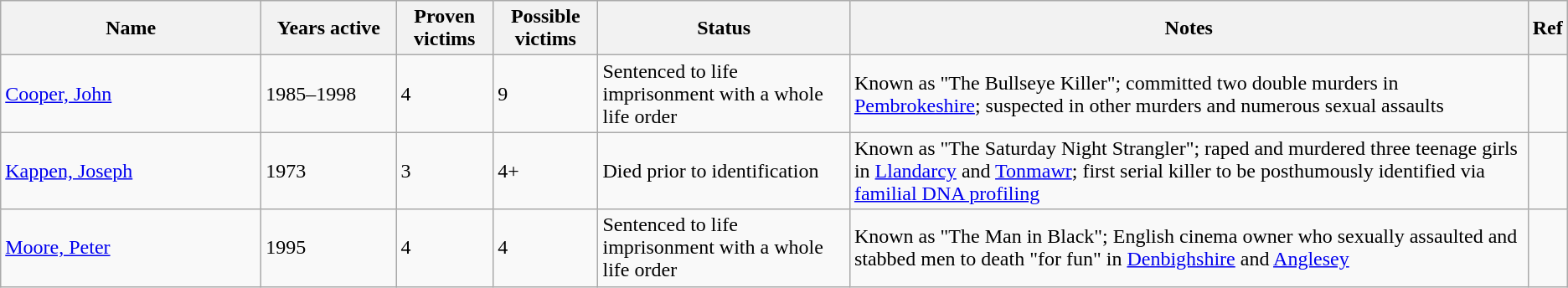<table class="wikitable sortable">
<tr>
<th width="200px">Name</th>
<th width="100px">Years active</th>
<th data-sort-type="number">Proven victims</th>
<th data-sort-type="number">Possible victims</th>
<th>Status</th>
<th>Notes</th>
<th>Ref</th>
</tr>
<tr>
<td><a href='#'>Cooper, John</a></td>
<td>1985–1998</td>
<td>4</td>
<td>9</td>
<td>Sentenced to life imprisonment with a whole life order</td>
<td>Known as "The Bullseye Killer"; committed two double murders in <a href='#'>Pembrokeshire</a>; suspected in other murders and numerous sexual assaults</td>
<td></td>
</tr>
<tr>
<td><a href='#'>Kappen, Joseph</a></td>
<td>1973</td>
<td>3</td>
<td>4+</td>
<td>Died prior to identification</td>
<td>Known as "The Saturday Night Strangler"; raped and murdered three teenage girls in <a href='#'>Llandarcy</a> and <a href='#'>Tonmawr</a>; first serial killer to be posthumously identified via <a href='#'>familial DNA profiling</a></td>
<td></td>
</tr>
<tr>
<td><a href='#'>Moore, Peter</a></td>
<td>1995</td>
<td>4</td>
<td>4</td>
<td>Sentenced to life imprisonment with a whole life order</td>
<td>Known as "The Man in Black"; English cinema owner who sexually assaulted and stabbed men to death "for fun" in <a href='#'>Denbighshire</a> and <a href='#'>Anglesey</a></td>
<td></td>
</tr>
</table>
